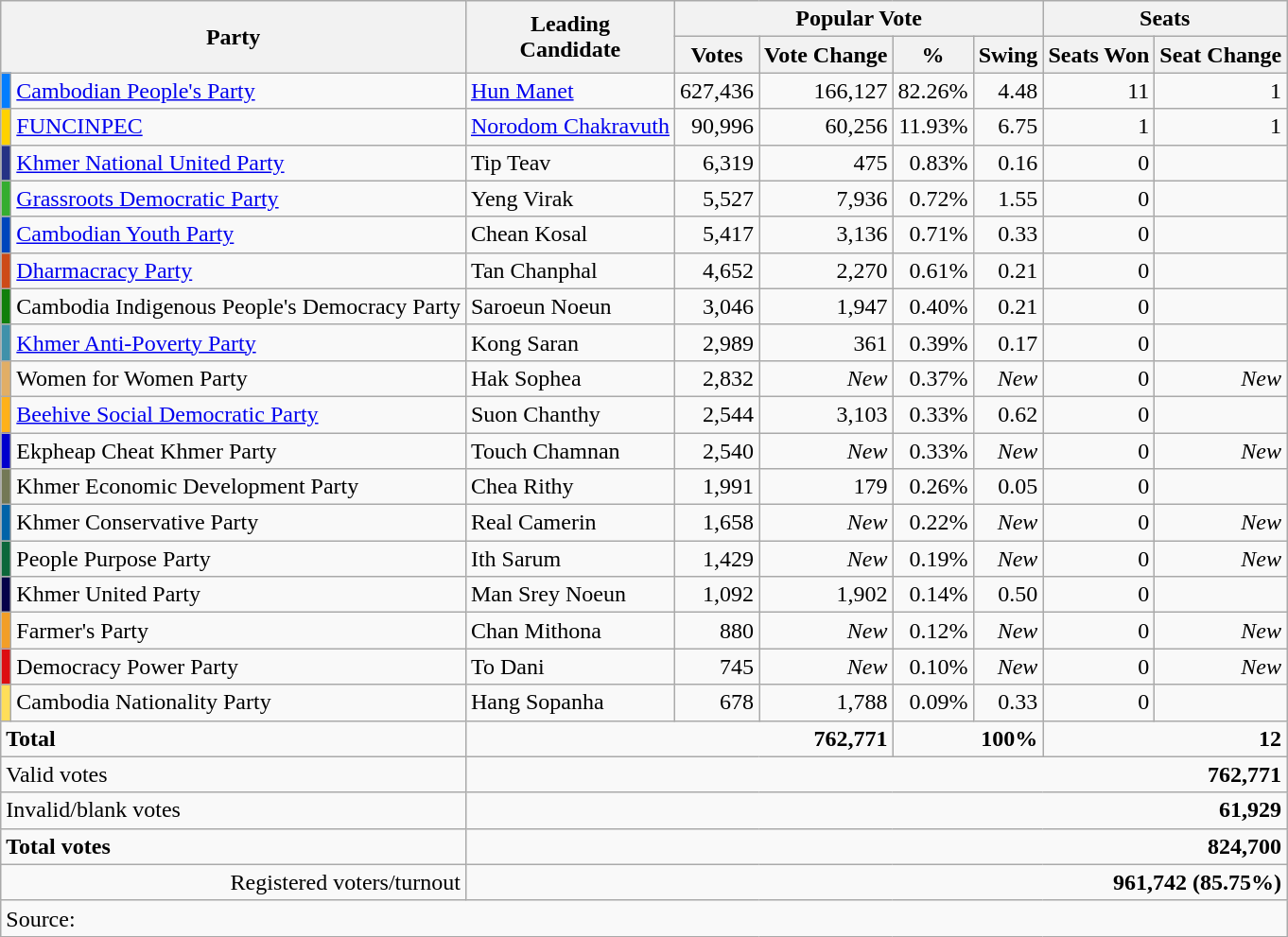<table class="wikitable sortable" style="text-align:right">
<tr>
<th colspan="2" rowspan="2">Party</th>
<th rowspan="2">Leading<br>Candidate</th>
<th colspan="4">Popular Vote</th>
<th colspan="2">Seats</th>
</tr>
<tr>
<th>Votes</th>
<th>Vote Change</th>
<th>%</th>
<th>Swing</th>
<th>Seats Won</th>
<th>Seat Change</th>
</tr>
<tr>
<td bgcolor="#037DFF"></td>
<td align="left"><a href='#'>Cambodian People's Party</a></td>
<td align="left"><a href='#'>Hun Manet</a></td>
<td>627,436</td>
<td>166,127</td>
<td>82.26%</td>
<td>4.48</td>
<td>11</td>
<td> 1</td>
</tr>
<tr>
<td bgcolor="#FFD200"></td>
<td align="left"><a href='#'>FUNCINPEC</a></td>
<td align="left"><a href='#'>Norodom Chakravuth</a></td>
<td>90,996</td>
<td>60,256</td>
<td>11.93%</td>
<td>6.75</td>
<td>1</td>
<td>1</td>
</tr>
<tr>
<td bgcolor="#253285"></td>
<td align="left"><a href='#'>Khmer National United Party</a></td>
<td align="left">Tip Teav</td>
<td>6,319</td>
<td>475</td>
<td>0.83%</td>
<td>0.16</td>
<td>0</td>
<td></td>
</tr>
<tr>
<td bgcolor="#35AD2F"></td>
<td align="left"><a href='#'>Grassroots Democratic Party</a></td>
<td align="left">Yeng Virak</td>
<td>5,527</td>
<td>7,936</td>
<td>0.72%</td>
<td>1.55</td>
<td>0</td>
<td></td>
</tr>
<tr>
<td bgcolor="#0045bc"></td>
<td align="left"><a href='#'>Cambodian Youth Party</a></td>
<td align="left">Chean Kosal</td>
<td>5,417</td>
<td>3,136</td>
<td>0.71%</td>
<td>0.33</td>
<td>0</td>
<td></td>
</tr>
<tr>
<td bgcolor="#CD4B18"></td>
<td align="left"><a href='#'>Dharmacracy Party</a></td>
<td align="left">Tan Chanphal</td>
<td>4,652</td>
<td>2,270</td>
<td>0.61%</td>
<td>0.21</td>
<td>0</td>
<td></td>
</tr>
<tr>
<td bgcolor="#107F0B"></td>
<td align="left">Cambodia Indigenous People's Democracy Party</td>
<td align="left">Saroeun Noeun</td>
<td>3,046</td>
<td>1,947</td>
<td>0.40%</td>
<td>0.21</td>
<td>0</td>
<td></td>
</tr>
<tr>
<td bgcolor="#4091AA"></td>
<td align="left"><a href='#'>Khmer Anti-Poverty Party</a></td>
<td align="left">Kong Saran</td>
<td>2,989</td>
<td>361</td>
<td>0.39%</td>
<td>0.17</td>
<td>0</td>
<td></td>
</tr>
<tr>
<td bgcolor="#E1AE66"></td>
<td align="left">Women for Women Party</td>
<td align="left">Hak Sophea</td>
<td>2,832</td>
<td><em>New</em></td>
<td>0.37%</td>
<td><em>New</em></td>
<td>0</td>
<td><em>New</em></td>
</tr>
<tr>
<td bgcolor="#FFB11A"></td>
<td align="left"><a href='#'>Beehive Social Democratic Party</a></td>
<td align="left">Suon Chanthy</td>
<td>2,544</td>
<td>3,103</td>
<td>0.33%</td>
<td>0.62</td>
<td>0</td>
<td></td>
</tr>
<tr>
<td bgcolor="#0000cd"></td>
<td align="left">Ekpheap Cheat Khmer Party</td>
<td align="left">Touch Chamnan</td>
<td>2,540</td>
<td><em>New</em></td>
<td>0.33%</td>
<td><em>New</em></td>
<td>0</td>
<td><em>New</em></td>
</tr>
<tr>
<td bgcolor="#737856"></td>
<td align="left">Khmer Economic Development Party</td>
<td align="left">Chea Rithy</td>
<td>1,991</td>
<td>179</td>
<td>0.26%</td>
<td>0.05</td>
<td>0</td>
<td></td>
</tr>
<tr>
<td bgcolor="#0163A8"></td>
<td align="left">Khmer Conservative Party</td>
<td align="left">Real Camerin</td>
<td>1,658</td>
<td><em>New</em></td>
<td>0.22%</td>
<td><em>New</em></td>
<td>0</td>
<td><em>New</em></td>
</tr>
<tr>
<td bgcolor="#0C673A"></td>
<td align="left">People Purpose Party</td>
<td align="left">Ith Sarum</td>
<td>1,429</td>
<td><em>New</em></td>
<td>0.19%</td>
<td><em>New</em></td>
<td>0</td>
<td><em>New</em></td>
</tr>
<tr>
<td bgcolor="#060249"></td>
<td align="left">Khmer United Party</td>
<td align="left">Man Srey Noeun</td>
<td>1,092</td>
<td>1,902</td>
<td>0.14%</td>
<td>0.50</td>
<td>0</td>
<td></td>
</tr>
<tr>
<td bgcolor="#F29E27"></td>
<td align="left">Farmer's Party</td>
<td align="left">Chan Mithona</td>
<td>880</td>
<td><em>New</em></td>
<td>0.12%</td>
<td><em>New</em></td>
<td>0</td>
<td><em>New</em></td>
</tr>
<tr>
<td bgcolor="#DD0D11"></td>
<td align="left">Democracy Power Party</td>
<td align="left">To Dani</td>
<td>745</td>
<td><em>New</em></td>
<td>0.10%</td>
<td><em>New</em></td>
<td>0</td>
<td><em>New</em></td>
</tr>
<tr>
<td bgcolor="#FFDE59"></td>
<td align="left">Cambodia Nationality Party</td>
<td align="left">Hang Sopanha</td>
<td>678</td>
<td>1,788</td>
<td>0.09%</td>
<td>0.33</td>
<td>0</td>
<td></td>
</tr>
<tr>
<td colspan="2" style="text-align:left;"><strong>Total</strong></td>
<td colspan="3"><strong>762,771</strong></td>
<td colspan="2"><strong>100%</strong></td>
<td colspan="2"><strong>12</strong></td>
</tr>
<tr>
<td colspan="2" style="text-align:left;">Valid votes</td>
<td colspan="7"><strong>762,771</strong></td>
</tr>
<tr>
<td colspan="2" style="text-align:left;">Invalid/blank votes</td>
<td colspan="7"><strong>61,929</strong></td>
</tr>
<tr>
<td colspan="2" style="text-align:left;"><strong>Total votes</strong></td>
<td colspan="7"><strong>824,700</strong></td>
</tr>
<tr>
<td colspan="2">Registered voters/turnout</td>
<td colspan="7"><strong>961,742 (85.75%)</strong></td>
</tr>
<tr>
<td colspan="9" style="text-align:left;">Source: </td>
</tr>
</table>
